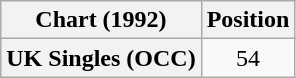<table class="wikitable plainrowheaders" style="text-align:center">
<tr>
<th scope="col">Chart (1992)</th>
<th scope="col">Position</th>
</tr>
<tr>
<th scope="row">UK Singles (OCC)</th>
<td>54</td>
</tr>
</table>
